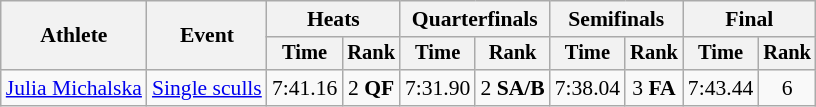<table class="wikitable" style="font-size:90%">
<tr>
<th rowspan="2">Athlete</th>
<th rowspan="2">Event</th>
<th colspan="2">Heats</th>
<th colspan="2">Quarterfinals</th>
<th colspan="2">Semifinals</th>
<th colspan="2">Final</th>
</tr>
<tr style="font-size:95%">
<th>Time</th>
<th>Rank</th>
<th>Time</th>
<th>Rank</th>
<th>Time</th>
<th>Rank</th>
<th>Time</th>
<th>Rank</th>
</tr>
<tr align=center>
<td align=left><a href='#'>Julia Michalska</a></td>
<td align=left><a href='#'>Single sculls</a></td>
<td>7:41.16</td>
<td>2 <strong>QF</strong></td>
<td>7:31.90</td>
<td>2 <strong>SA/B</strong></td>
<td>7:38.04</td>
<td>3 <strong>FA</strong></td>
<td>7:43.44</td>
<td>6</td>
</tr>
</table>
